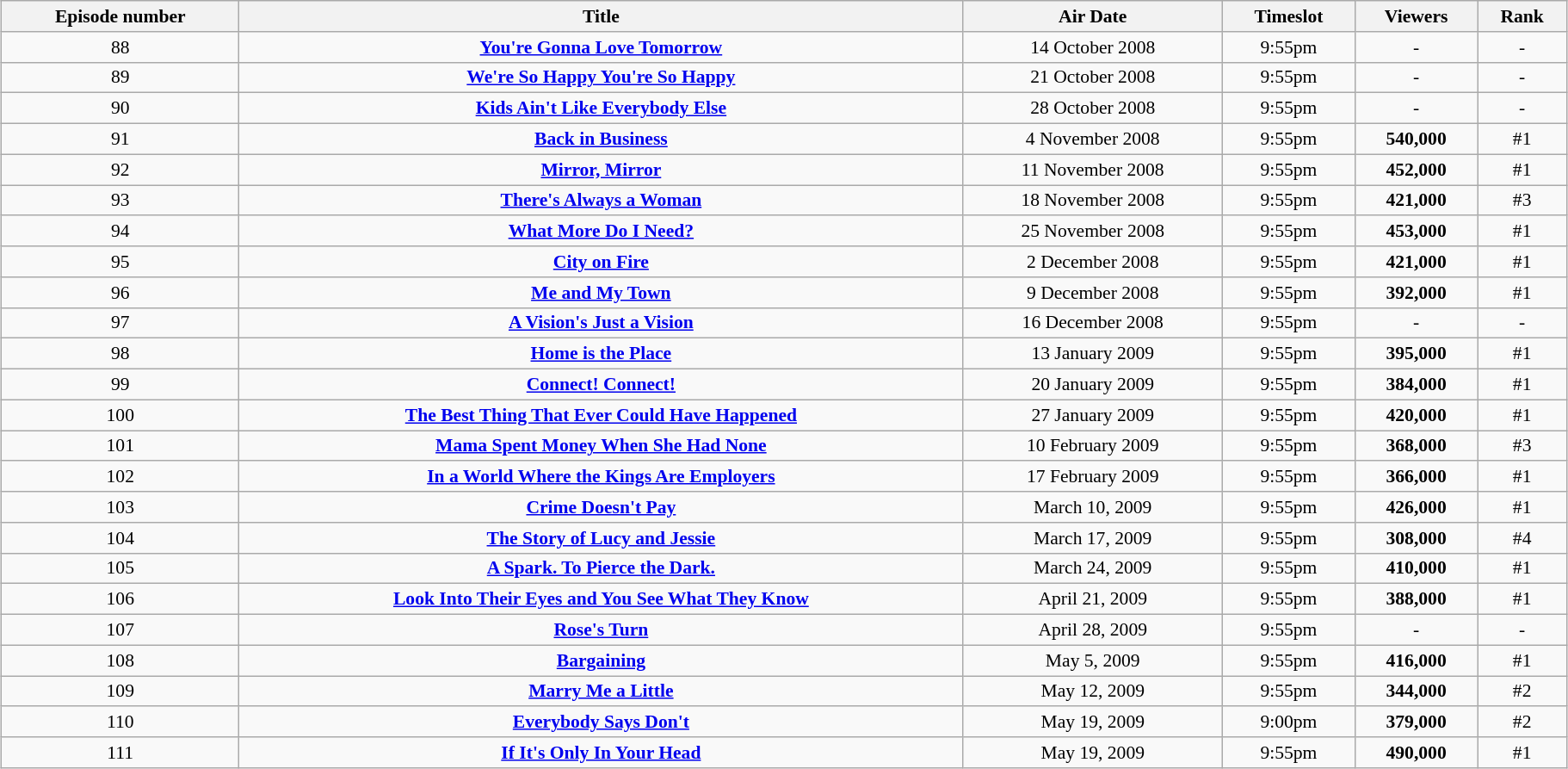<table class="wikitable" style="font-size:90%; text-align:center; width: 96%; margin-left: auto; margin-right: auto;">
<tr>
<th>Episode number</th>
<th>Title</th>
<th>Air Date</th>
<th>Timeslot</th>
<th>Viewers</th>
<th>Rank</th>
</tr>
<tr>
<td>88</td>
<td><strong><a href='#'>You're Gonna Love Tomorrow</a></strong></td>
<td>14 October 2008</td>
<td>9:55pm</td>
<td>-</td>
<td>-</td>
</tr>
<tr>
<td>89</td>
<td><strong><a href='#'>We're So Happy You're So Happy</a></strong></td>
<td>21 October 2008</td>
<td>9:55pm</td>
<td>-</td>
<td>-</td>
</tr>
<tr>
<td>90</td>
<td><strong><a href='#'>Kids Ain't Like Everybody Else</a></strong></td>
<td>28 October 2008</td>
<td>9:55pm</td>
<td>-</td>
<td>-</td>
</tr>
<tr>
<td>91</td>
<td><strong><a href='#'>Back in Business</a></strong></td>
<td>4 November 2008</td>
<td>9:55pm</td>
<td><strong>540,000</strong></td>
<td>#1</td>
</tr>
<tr>
<td>92</td>
<td><strong><a href='#'>Mirror, Mirror</a></strong></td>
<td>11 November 2008</td>
<td>9:55pm</td>
<td><strong>452,000</strong></td>
<td>#1</td>
</tr>
<tr>
<td>93</td>
<td><strong><a href='#'>There's Always a Woman</a></strong></td>
<td>18 November 2008</td>
<td>9:55pm</td>
<td><strong>421,000</strong></td>
<td>#3</td>
</tr>
<tr>
<td>94</td>
<td><strong><a href='#'>What More Do I Need?</a></strong></td>
<td>25 November 2008</td>
<td>9:55pm</td>
<td><strong>453,000</strong></td>
<td>#1</td>
</tr>
<tr>
<td>95</td>
<td><strong><a href='#'>City on Fire</a></strong></td>
<td>2 December 2008</td>
<td>9:55pm</td>
<td><strong>421,000</strong></td>
<td>#1</td>
</tr>
<tr>
<td>96</td>
<td><strong><a href='#'>Me and My Town</a></strong></td>
<td>9 December 2008</td>
<td>9:55pm</td>
<td><strong>392,000</strong></td>
<td>#1</td>
</tr>
<tr>
<td>97</td>
<td><strong><a href='#'>A Vision's Just a Vision</a></strong></td>
<td>16 December 2008</td>
<td>9:55pm</td>
<td>-</td>
<td>-</td>
</tr>
<tr>
<td>98</td>
<td><strong><a href='#'>Home is the Place</a></strong></td>
<td>13 January 2009</td>
<td>9:55pm</td>
<td><strong>395,000</strong></td>
<td>#1</td>
</tr>
<tr>
<td>99</td>
<td><strong><a href='#'>Connect! Connect!</a></strong></td>
<td>20 January 2009</td>
<td>9:55pm</td>
<td><strong>384,000</strong></td>
<td>#1</td>
</tr>
<tr>
<td>100</td>
<td><strong><a href='#'>The Best Thing That Ever Could Have Happened</a></strong></td>
<td>27 January 2009</td>
<td>9:55pm</td>
<td><strong>420,000</strong></td>
<td>#1</td>
</tr>
<tr>
<td>101</td>
<td><strong><a href='#'>Mama Spent Money When She Had None</a></strong></td>
<td>10 February 2009</td>
<td>9:55pm</td>
<td><strong>368,000</strong></td>
<td>#3</td>
</tr>
<tr>
<td>102</td>
<td><strong><a href='#'>In a World Where the Kings Are Employers</a></strong></td>
<td>17 February 2009</td>
<td>9:55pm</td>
<td><strong>366,000</strong></td>
<td>#1</td>
</tr>
<tr>
<td>103</td>
<td><strong><a href='#'>Crime Doesn't Pay</a></strong></td>
<td>March 10, 2009</td>
<td>9:55pm</td>
<td><strong>426,000</strong></td>
<td>#1</td>
</tr>
<tr>
<td>104</td>
<td><strong><a href='#'>The Story of Lucy and Jessie</a></strong></td>
<td>March 17, 2009</td>
<td>9:55pm</td>
<td><strong>308,000</strong></td>
<td>#4</td>
</tr>
<tr>
<td>105</td>
<td><strong><a href='#'>A Spark. To Pierce the Dark.</a></strong></td>
<td>March 24, 2009</td>
<td>9:55pm</td>
<td><strong>410,000</strong></td>
<td>#1</td>
</tr>
<tr>
<td>106</td>
<td><strong><a href='#'>Look Into Their Eyes and You See What They Know</a></strong></td>
<td>April 21, 2009</td>
<td>9:55pm</td>
<td><strong>388,000</strong></td>
<td>#1</td>
</tr>
<tr>
<td>107</td>
<td><strong><a href='#'>Rose's Turn</a></strong></td>
<td>April 28, 2009</td>
<td>9:55pm</td>
<td>-</td>
<td>-</td>
</tr>
<tr>
<td>108</td>
<td><strong><a href='#'>Bargaining</a></strong></td>
<td>May 5, 2009</td>
<td>9:55pm</td>
<td><strong>416,000</strong></td>
<td>#1</td>
</tr>
<tr>
<td>109</td>
<td><strong><a href='#'>Marry Me a Little</a></strong></td>
<td>May 12, 2009</td>
<td>9:55pm</td>
<td><strong>344,000</strong></td>
<td>#2</td>
</tr>
<tr>
<td>110</td>
<td><strong><a href='#'>Everybody Says Don't</a></strong></td>
<td>May 19, 2009</td>
<td>9:00pm</td>
<td><strong> 379,000</strong></td>
<td>#2</td>
</tr>
<tr>
<td>111</td>
<td><strong><a href='#'>If It's Only In Your Head</a></strong></td>
<td>May 19, 2009</td>
<td>9:55pm</td>
<td><strong> 490,000</strong></td>
<td>#1</td>
</tr>
</table>
